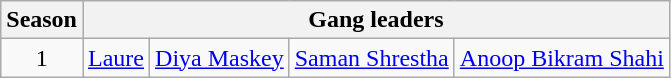<table class="wikitable">
<tr>
<th>Season</th>
<th colspan="5">Gang leaders</th>
</tr>
<tr>
<td style="text-align:center;">1</td>
<td><a href='#'>Laure</a></td>
<td><a href='#'>Diya Maskey</a></td>
<td><a href='#'>Saman Shrestha</a></td>
<td><a href='#'>Anoop Bikram Shahi</a></td>
</tr>
</table>
